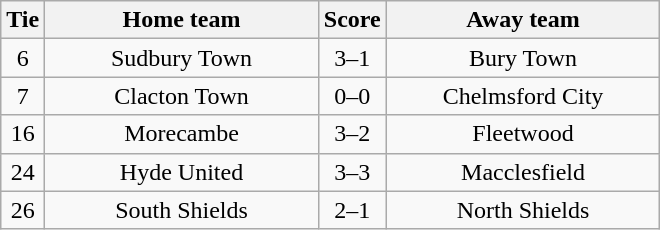<table class="wikitable" style="text-align:center;">
<tr>
<th width=20>Tie</th>
<th width=175>Home team</th>
<th width=20>Score</th>
<th width=175>Away team</th>
</tr>
<tr>
<td>6</td>
<td>Sudbury Town</td>
<td>3–1</td>
<td>Bury Town</td>
</tr>
<tr>
<td>7</td>
<td>Clacton Town</td>
<td>0–0</td>
<td>Chelmsford City</td>
</tr>
<tr>
<td>16</td>
<td>Morecambe</td>
<td>3–2</td>
<td>Fleetwood</td>
</tr>
<tr>
<td>24</td>
<td>Hyde United</td>
<td>3–3</td>
<td>Macclesfield</td>
</tr>
<tr>
<td>26</td>
<td>South Shields</td>
<td>2–1</td>
<td>North Shields</td>
</tr>
</table>
